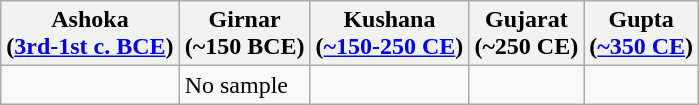<table class="wikitable">
<tr>
<th>Ashoka<br>(<a href='#'>3rd-1st c. BCE</a>)</th>
<th>Girnar<br>(~150 BCE)</th>
<th>Kushana<br>(<a href='#'>~150-250 CE</a>)</th>
<th>Gujarat<br>(~250 CE)</th>
<th>Gupta<br>(<a href='#'>~350 CE</a>)</th>
</tr>
<tr>
<td></td>
<td>No sample</td>
<td></td>
<td></td>
<td></td>
</tr>
</table>
